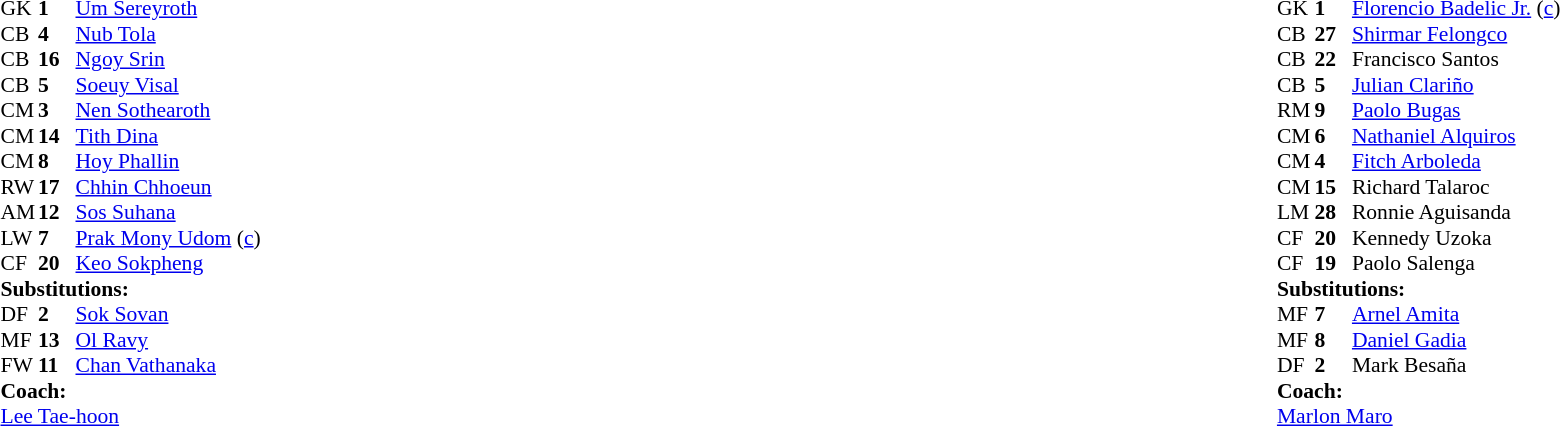<table width="100%">
<tr>
<td valign="top" width="50%"><br><table style="font-size: 90%" cellspacing="0" cellpadding="0">
<tr>
<th width="25"></th>
<th width="25"></th>
</tr>
<tr>
<td>GK</td>
<td><strong>1</strong></td>
<td><a href='#'>Um Sereyroth</a></td>
</tr>
<tr>
<td>CB</td>
<td><strong>4</strong></td>
<td><a href='#'>Nub Tola</a></td>
<td></td>
<td></td>
</tr>
<tr>
<td>CB</td>
<td><strong>16</strong></td>
<td><a href='#'>Ngoy Srin</a></td>
</tr>
<tr>
<td>CB</td>
<td><strong>5</strong></td>
<td><a href='#'>Soeuy Visal</a></td>
</tr>
<tr>
<td>CM</td>
<td><strong>3</strong></td>
<td><a href='#'>Nen Sothearoth</a></td>
</tr>
<tr>
<td>CM</td>
<td><strong>14</strong></td>
<td><a href='#'>Tith Dina</a></td>
</tr>
<tr>
<td>CM</td>
<td><strong>8</strong></td>
<td><a href='#'>Hoy Phallin</a></td>
<td></td>
<td></td>
</tr>
<tr>
<td>RW</td>
<td><strong>17</strong></td>
<td><a href='#'>Chhin Chhoeun</a></td>
</tr>
<tr>
<td>AM</td>
<td><strong>12</strong></td>
<td><a href='#'>Sos Suhana</a></td>
</tr>
<tr>
<td>LW</td>
<td><strong>7</strong></td>
<td><a href='#'>Prak Mony Udom</a> (<a href='#'>c</a>)</td>
</tr>
<tr>
<td>CF</td>
<td><strong>20</strong></td>
<td><a href='#'>Keo Sokpheng</a></td>
<td></td>
<td></td>
</tr>
<tr>
<td colspan=3><strong>Substitutions:</strong></td>
</tr>
<tr>
<td>DF</td>
<td><strong>2</strong></td>
<td><a href='#'>Sok Sovan</a></td>
<td></td>
<td></td>
</tr>
<tr>
<td>MF</td>
<td><strong>13</strong></td>
<td><a href='#'>Ol Ravy</a></td>
<td></td>
<td></td>
</tr>
<tr>
<td>FW</td>
<td><strong>11</strong></td>
<td><a href='#'>Chan Vathanaka</a></td>
<td></td>
<td></td>
</tr>
<tr>
<td colspan=3><strong>Coach:</strong></td>
</tr>
<tr>
<td colspan=3> <a href='#'>Lee Tae-hoon</a></td>
</tr>
</table>
</td>
<td valign="top"></td>
<td valign="top" width="50%"><br><table style="font-size: 90%" cellspacing="0" cellpadding="0" align="center">
<tr>
<th width=25></th>
<th width=25></th>
</tr>
<tr>
<td>GK</td>
<td><strong>1</strong></td>
<td><a href='#'>Florencio Badelic Jr.</a> (<a href='#'>c</a>)</td>
</tr>
<tr>
<td>CB</td>
<td><strong>27</strong></td>
<td><a href='#'>Shirmar Felongco</a></td>
</tr>
<tr>
<td>CB</td>
<td><strong>22</strong></td>
<td>Francisco Santos</td>
<td></td>
<td></td>
</tr>
<tr>
<td>CB</td>
<td><strong>5</strong></td>
<td><a href='#'>Julian Clariño</a></td>
<td></td>
<td></td>
</tr>
<tr>
<td>RM</td>
<td><strong>9</strong></td>
<td><a href='#'>Paolo Bugas</a></td>
</tr>
<tr>
<td>CM</td>
<td><strong>6</strong></td>
<td><a href='#'>Nathaniel Alquiros</a></td>
</tr>
<tr>
<td>CM</td>
<td><strong>4</strong></td>
<td><a href='#'>Fitch Arboleda</a></td>
</tr>
<tr>
<td>CM</td>
<td><strong>15</strong></td>
<td>Richard Talaroc</td>
</tr>
<tr>
<td>LM</td>
<td><strong>28</strong></td>
<td>Ronnie Aguisanda</td>
<td></td>
</tr>
<tr>
<td>CF</td>
<td><strong>20</strong></td>
<td>Kennedy Uzoka</td>
<td></td>
<td></td>
</tr>
<tr>
<td>CF</td>
<td><strong>19</strong></td>
<td>Paolo Salenga</td>
</tr>
<tr>
<td colspan=3><strong>Substitutions:</strong></td>
</tr>
<tr>
<td>MF</td>
<td><strong>7</strong></td>
<td><a href='#'>Arnel Amita</a></td>
<td></td>
<td></td>
</tr>
<tr>
<td>MF</td>
<td><strong>8</strong></td>
<td><a href='#'>Daniel Gadia</a></td>
<td></td>
<td></td>
</tr>
<tr>
<td>DF</td>
<td><strong>2</strong></td>
<td>Mark Besaña</td>
<td></td>
<td></td>
</tr>
<tr>
<td colspan=3><strong>Coach:</strong></td>
</tr>
<tr>
<td colspan=3> <a href='#'>Marlon Maro</a></td>
</tr>
</table>
</td>
</tr>
</table>
